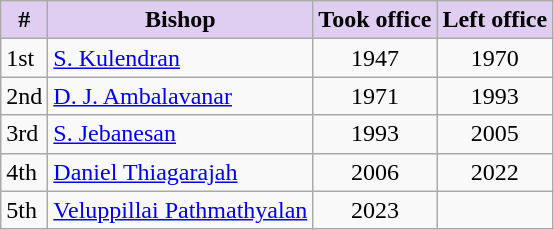<table class="wikitable sortable" border="1" style="text-align:left; font-size:100%">
<tr>
<th style="background-color:#E0CEF2; vertical-align:bottom;">#</th>
<th style="background-color:#E0CEF2; vertical-align:bottom;">Bishop</th>
<th style="background-color:#E0CEF2; vertical-align:bottom;">Took office</th>
<th style="background-color:#E0CEF2; vertical-align:bottom;">Left office</th>
</tr>
<tr>
<td>1st</td>
<td><a href='#'>S. Kulendran</a></td>
<td align=center>1947</td>
<td align=center>1970</td>
</tr>
<tr>
<td>2nd</td>
<td><a href='#'>D. J. Ambalavanar</a></td>
<td align=center>1971</td>
<td align=center>1993</td>
</tr>
<tr>
<td>3rd</td>
<td><a href='#'>S. Jebanesan</a></td>
<td align=center>1993</td>
<td align=center>2005</td>
</tr>
<tr>
<td>4th</td>
<td><a href='#'>Daniel Thiagarajah</a></td>
<td align=center>2006</td>
<td align=center>2022</td>
</tr>
<tr>
<td>5th</td>
<td><a href='#'>Veluppillai Pathmathyalan</a></td>
<td align=center>2023</td>
<td align=center></td>
</tr>
</table>
